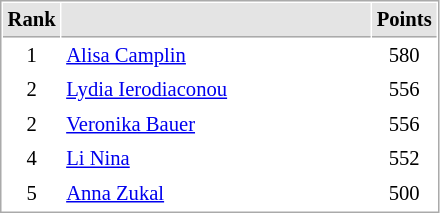<table cellspacing="1" cellpadding="3" style="border:1px solid #AAAAAA;font-size:86%">
<tr bgcolor="#E4E4E4">
<th style="border-bottom:1px solid #AAAAAA" width=10>Rank</th>
<th style="border-bottom:1px solid #AAAAAA" width=200></th>
<th style="border-bottom:1px solid #AAAAAA" width=20>Points</th>
</tr>
<tr>
<td align="center">1</td>
<td> <a href='#'>Alisa Camplin</a></td>
<td align=center>580</td>
</tr>
<tr>
<td align="center">2</td>
<td> <a href='#'>Lydia Ierodiaconou</a></td>
<td align=center>556</td>
</tr>
<tr>
<td align="center">2</td>
<td> <a href='#'>Veronika Bauer</a></td>
<td align=center>556</td>
</tr>
<tr>
<td align="center">4</td>
<td> <a href='#'>Li Nina</a></td>
<td align=center>552</td>
</tr>
<tr>
<td align="center">5</td>
<td> <a href='#'>Anna Zukal</a></td>
<td align=center>500</td>
</tr>
</table>
